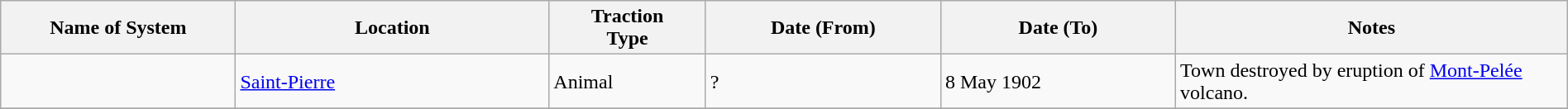<table class="wikitable" width=100%>
<tr>
<th width=15%>Name of System</th>
<th width=20%>Location</th>
<th width=10%>Traction<br>Type</th>
<th width=15%>Date (From)</th>
<th width=15%>Date (To)</th>
<th width=25%>Notes</th>
</tr>
<tr>
<td> </td>
<td><a href='#'>Saint-Pierre</a></td>
<td>Animal</td>
<td>?</td>
<td>8 May 1902</td>
<td>Town destroyed by eruption of <a href='#'>Mont-Pelée</a> volcano.</td>
</tr>
<tr>
</tr>
</table>
